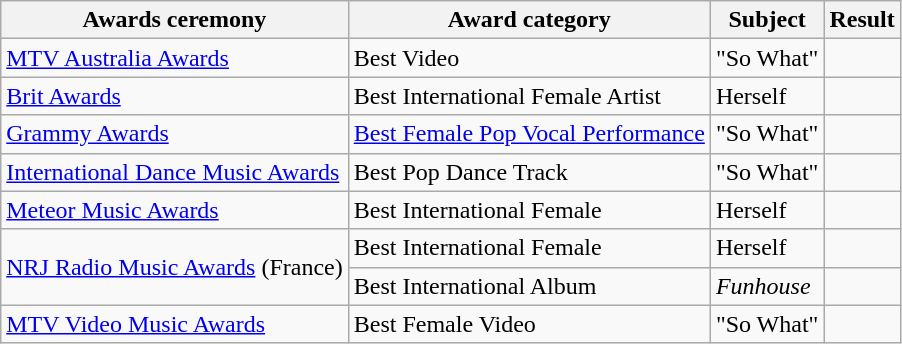<table class="wikitable">
<tr>
<th style="text-align:center;">Awards ceremony</th>
<th style="text-align:center;">Award category</th>
<th style="text-align:center;">Subject</th>
<th style="text-align:center;">Result</th>
</tr>
<tr>
<td align="left"><a href='#'>MTV Australia Awards</a></td>
<td align="left">Best Video</td>
<td align="left">"So What"</td>
<td></td>
</tr>
<tr>
<td align="left"><a href='#'>Brit Awards</a></td>
<td align="left">Best International Female Artist</td>
<td align="left">Herself</td>
<td></td>
</tr>
<tr>
<td align="left"><a href='#'>Grammy Awards</a></td>
<td align="left"><a href='#'>Best Female Pop Vocal Performance</a></td>
<td align="left">"So What"</td>
<td></td>
</tr>
<tr>
<td align="left"><a href='#'>International Dance Music Awards</a></td>
<td align="left">Best Pop Dance Track</td>
<td align="left">"So What"</td>
<td></td>
</tr>
<tr>
<td align="left"><a href='#'>Meteor Music Awards</a></td>
<td align="left">Best International Female</td>
<td align="left">Herself</td>
<td></td>
</tr>
<tr>
<td rowspan="2" style="text-align:left;"><a href='#'>NRJ Radio Music Awards</a> (France)</td>
<td align="left">Best International Female</td>
<td align="left">Herself</td>
<td></td>
</tr>
<tr>
<td align="left">Best International Album</td>
<td align="left"><em>Funhouse</em></td>
<td></td>
</tr>
<tr>
<td align="left"><a href='#'>MTV Video Music Awards</a></td>
<td align="left">Best Female Video</td>
<td align="left">"So What"</td>
<td></td>
</tr>
</table>
